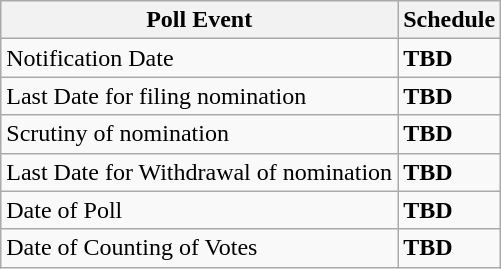<table class="wikitable">
<tr>
<th>Poll Event</th>
<th>Schedule</th>
</tr>
<tr>
<td>Notification Date</td>
<td><strong>TBD</strong></td>
</tr>
<tr>
<td>Last Date for filing nomination</td>
<td><strong>TBD</strong></td>
</tr>
<tr>
<td>Scrutiny of nomination</td>
<td><strong>TBD</strong></td>
</tr>
<tr>
<td>Last Date for Withdrawal of nomination</td>
<td><strong>TBD</strong></td>
</tr>
<tr>
<td>Date of Poll</td>
<td><strong>TBD</strong></td>
</tr>
<tr>
<td>Date of Counting of Votes</td>
<td><strong>TBD</strong></td>
</tr>
</table>
